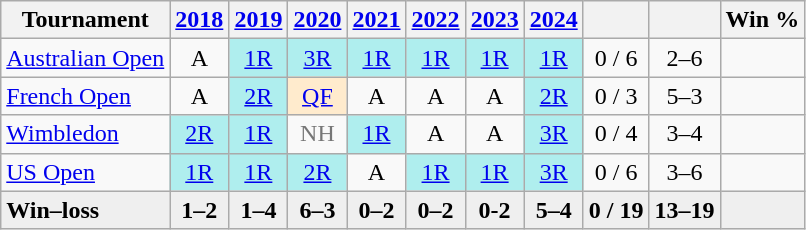<table class=wikitable style=text-align:center>
<tr>
<th>Tournament</th>
<th><a href='#'>2018</a></th>
<th><a href='#'>2019</a></th>
<th><a href='#'>2020</a></th>
<th><a href='#'>2021</a></th>
<th><a href='#'>2022</a></th>
<th><a href='#'>2023</a></th>
<th><a href='#'>2024</a></th>
<th></th>
<th></th>
<th>Win %</th>
</tr>
<tr>
<td align=left><a href='#'>Australian Open</a></td>
<td>A</td>
<td bgcolor=afeeee><a href='#'>1R</a></td>
<td bgcolor=afeeee><a href='#'>3R</a></td>
<td bgcolor=afeeee><a href='#'>1R</a></td>
<td bgcolor=afeeee><a href='#'>1R</a></td>
<td bgcolor=afeeee><a href='#'>1R</a></td>
<td bgcolor=afeeee><a href='#'>1R</a></td>
<td>0 / 6</td>
<td>2–6</td>
<td></td>
</tr>
<tr>
<td align=left><a href='#'>French Open</a></td>
<td>A</td>
<td bgcolor=afeeee><a href='#'>2R</a></td>
<td bgcolor=ffebcd><a href='#'>QF</a></td>
<td>A</td>
<td>A</td>
<td>A</td>
<td bgcolor=afeeee><a href='#'>2R</a></td>
<td>0 / 3</td>
<td>5–3</td>
<td></td>
</tr>
<tr>
<td align=left><a href='#'>Wimbledon</a></td>
<td bgcolor=afeeee><a href='#'>2R</a></td>
<td bgcolor=afeeee><a href='#'>1R</a></td>
<td style=color:#767676>NH</td>
<td bgcolor=afeeee><a href='#'>1R</a></td>
<td>A</td>
<td>A</td>
<td bgcolor=afeeee><a href='#'>3R</a></td>
<td>0 / 4</td>
<td>3–4</td>
<td></td>
</tr>
<tr>
<td align=left><a href='#'>US Open</a></td>
<td bgcolor=afeeee><a href='#'>1R</a></td>
<td bgcolor=afeeee><a href='#'>1R</a></td>
<td bgcolor=afeeee><a href='#'>2R</a></td>
<td>A</td>
<td bgcolor=afeeee><a href='#'>1R</a></td>
<td bgcolor=afeeee><a href='#'>1R</a></td>
<td bgcolor=afeeee><a href='#'>3R</a></td>
<td>0 / 6</td>
<td>3–6</td>
<td></td>
</tr>
<tr style=font-weight:bold;background:#efefef>
<td style=text-align:left>Win–loss</td>
<td>1–2</td>
<td>1–4</td>
<td>6–3</td>
<td>0–2</td>
<td>0–2</td>
<td>0-2</td>
<td>5–4</td>
<td>0 / 19</td>
<td>13–19</td>
<td></td>
</tr>
</table>
